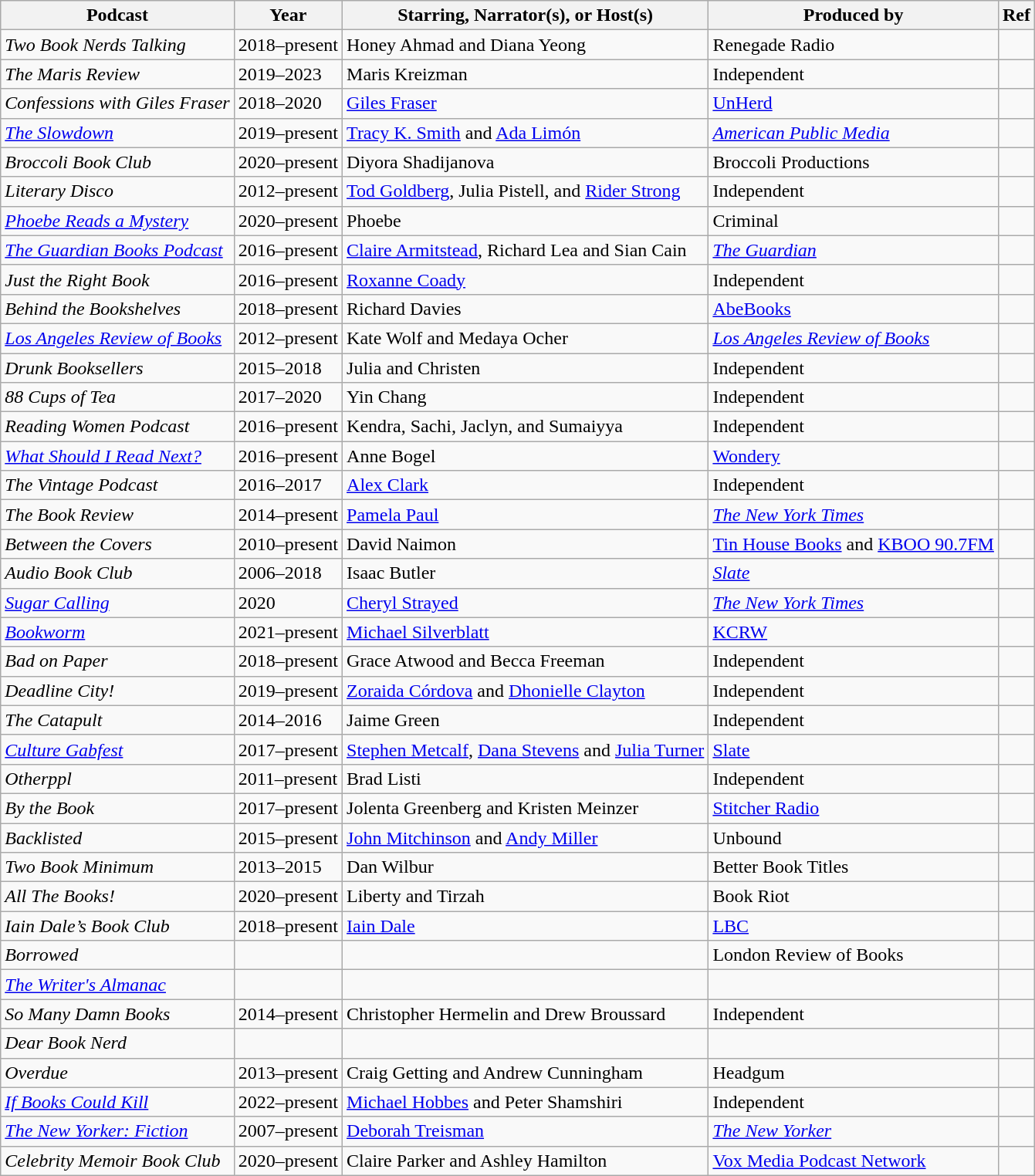<table class="wikitable sortable">
<tr>
<th>Podcast</th>
<th>Year</th>
<th>Starring, Narrator(s), or Host(s)</th>
<th>Produced by</th>
<th>Ref</th>
</tr>
<tr>
<td><em>Two Book Nerds Talking</em></td>
<td>2018–present</td>
<td>Honey Ahmad and Diana Yeong</td>
<td>Renegade Radio</td>
<td></td>
</tr>
<tr>
<td><em>The Maris Review</em></td>
<td>2019–2023</td>
<td>Maris Kreizman</td>
<td>Independent</td>
<td></td>
</tr>
<tr>
<td><em>Confessions with Giles Fraser</em></td>
<td>2018–2020</td>
<td><a href='#'>Giles Fraser</a></td>
<td><a href='#'>UnHerd</a></td>
<td></td>
</tr>
<tr>
<td><em><a href='#'>The Slowdown</a></em></td>
<td>2019–present</td>
<td><a href='#'>Tracy K. Smith</a> and <a href='#'>Ada Limón</a></td>
<td><em><a href='#'>American Public Media</a></em></td>
<td></td>
</tr>
<tr>
<td><em>Broccoli Book Club</em></td>
<td>2020–present</td>
<td>Diyora Shadijanova</td>
<td>Broccoli Productions</td>
<td></td>
</tr>
<tr>
<td><em>Literary Disco</em></td>
<td>2012–present</td>
<td><a href='#'>Tod Goldberg</a>, Julia Pistell, and <a href='#'>Rider Strong</a></td>
<td>Independent</td>
<td></td>
</tr>
<tr>
<td><em><a href='#'>Phoebe Reads a Mystery</a></em></td>
<td>2020–present</td>
<td>Phoebe</td>
<td>Criminal</td>
<td></td>
</tr>
<tr>
<td><em><a href='#'>The Guardian Books Podcast</a></em></td>
<td>2016–present</td>
<td><a href='#'>Claire Armitstead</a>, Richard Lea and Sian Cain</td>
<td><em><a href='#'>The Guardian</a></em></td>
<td></td>
</tr>
<tr>
<td><em>Just the Right Book</em></td>
<td>2016–present</td>
<td><a href='#'>Roxanne Coady</a></td>
<td>Independent</td>
<td></td>
</tr>
<tr>
<td><em>Behind the Bookshelves</em></td>
<td>2018–present</td>
<td>Richard Davies</td>
<td><a href='#'>AbeBooks</a></td>
<td></td>
</tr>
<tr>
<td><em><a href='#'>Los Angeles Review of Books</a></em></td>
<td>2012–present</td>
<td>Kate Wolf and Medaya Ocher</td>
<td><em><a href='#'>Los Angeles Review of Books</a></em></td>
<td></td>
</tr>
<tr>
<td><em>Drunk Booksellers</em></td>
<td>2015–2018</td>
<td>Julia and Christen</td>
<td>Independent</td>
<td></td>
</tr>
<tr>
<td><em>88 Cups of Tea</em></td>
<td>2017–2020</td>
<td>Yin Chang</td>
<td>Independent</td>
<td></td>
</tr>
<tr>
<td><em>Reading Women Podcast</em></td>
<td>2016–present</td>
<td>Kendra, Sachi, Jaclyn, and Sumaiyya</td>
<td>Independent</td>
<td></td>
</tr>
<tr>
<td><em><a href='#'>What Should I Read Next?</a></em></td>
<td>2016–present</td>
<td>Anne Bogel</td>
<td><a href='#'>Wondery</a></td>
<td></td>
</tr>
<tr>
<td><em>The Vintage Podcast</em></td>
<td>2016–2017</td>
<td><a href='#'>Alex Clark</a></td>
<td>Independent</td>
<td></td>
</tr>
<tr>
<td><em>The Book Review</em></td>
<td>2014–present</td>
<td><a href='#'>Pamela Paul</a></td>
<td><em><a href='#'>The New York Times</a></em></td>
<td></td>
</tr>
<tr>
<td><em>Between the Covers</em></td>
<td>2010–present</td>
<td>David Naimon</td>
<td><a href='#'>Tin House Books</a> and <a href='#'>KBOO 90.7FM</a></td>
<td></td>
</tr>
<tr>
<td><em>Audio Book Club</em></td>
<td>2006–2018</td>
<td>Isaac Butler</td>
<td><em><a href='#'>Slate</a></em></td>
<td></td>
</tr>
<tr>
<td><em><a href='#'>Sugar Calling</a></em></td>
<td>2020</td>
<td><a href='#'>Cheryl Strayed</a></td>
<td><em><a href='#'>The New York Times</a></em></td>
<td></td>
</tr>
<tr>
<td><em><a href='#'>Bookworm</a></em></td>
<td>2021–present</td>
<td><a href='#'>Michael Silverblatt</a></td>
<td><a href='#'>KCRW</a></td>
<td></td>
</tr>
<tr>
<td><em>Bad on Paper</em></td>
<td>2018–present</td>
<td>Grace Atwood and Becca Freeman</td>
<td>Independent</td>
<td></td>
</tr>
<tr>
<td><em>Deadline City!</em></td>
<td>2019–present</td>
<td><a href='#'>Zoraida Córdova</a> and <a href='#'>Dhonielle Clayton</a></td>
<td>Independent</td>
<td></td>
</tr>
<tr>
<td><em>The Catapult</em></td>
<td>2014–2016</td>
<td>Jaime Green</td>
<td>Independent</td>
<td></td>
</tr>
<tr>
<td><em><a href='#'>Culture Gabfest</a></em></td>
<td>2017–present</td>
<td><a href='#'>Stephen Metcalf</a>, <a href='#'>Dana Stevens</a> and <a href='#'>Julia Turner</a></td>
<td><a href='#'>Slate</a></td>
<td></td>
</tr>
<tr>
<td><em>Otherppl</em></td>
<td>2011–present</td>
<td>Brad Listi</td>
<td>Independent</td>
<td></td>
</tr>
<tr>
<td><em>By the Book</em></td>
<td>2017–present</td>
<td>Jolenta Greenberg and Kristen Meinzer</td>
<td><a href='#'>Stitcher Radio</a></td>
<td></td>
</tr>
<tr>
<td><em>Backlisted</em></td>
<td>2015–present</td>
<td><a href='#'>John Mitchinson</a> and <a href='#'>Andy Miller</a></td>
<td>Unbound</td>
<td></td>
</tr>
<tr>
<td><em>Two Book Minimum</em></td>
<td>2013–2015</td>
<td>Dan Wilbur</td>
<td>Better Book Titles</td>
<td></td>
</tr>
<tr>
<td><em>All The Books!</em></td>
<td>2020–present</td>
<td>Liberty and Tirzah</td>
<td>Book Riot</td>
<td></td>
</tr>
<tr>
<td><em>Iain Dale’s Book Club</em></td>
<td>2018–present</td>
<td><a href='#'>Iain Dale</a></td>
<td><a href='#'>LBC</a></td>
<td></td>
</tr>
<tr>
<td><em>Borrowed</em></td>
<td></td>
<td></td>
<td>London Review of Books</td>
<td></td>
</tr>
<tr>
<td><em><a href='#'>The Writer's Almanac</a></em></td>
<td></td>
<td></td>
<td></td>
<td></td>
</tr>
<tr>
<td><em>So Many Damn Books</em></td>
<td>2014–present</td>
<td>Christopher Hermelin and Drew Broussard</td>
<td>Independent</td>
<td></td>
</tr>
<tr>
<td><em>Dear Book Nerd</em></td>
<td></td>
<td></td>
<td></td>
<td></td>
</tr>
<tr>
<td><em>Overdue</em></td>
<td>2013–present</td>
<td>Craig Getting and Andrew Cunningham</td>
<td>Headgum</td>
<td></td>
</tr>
<tr>
<td><em><a href='#'>If Books Could Kill</a></em></td>
<td>2022–present</td>
<td><a href='#'>Michael Hobbes</a> and Peter Shamshiri</td>
<td>Independent</td>
<td></td>
</tr>
<tr>
<td><em><a href='#'>The New Yorker: Fiction</a></em></td>
<td>2007–present</td>
<td><a href='#'>Deborah Treisman</a></td>
<td><em><a href='#'>The New Yorker</a></em></td>
<td></td>
</tr>
<tr>
<td><em>Celebrity Memoir Book Club</em></td>
<td>2020–present</td>
<td>Claire Parker and Ashley Hamilton</td>
<td><a href='#'>Vox Media Podcast Network</a></td>
<td></td>
</tr>
</table>
